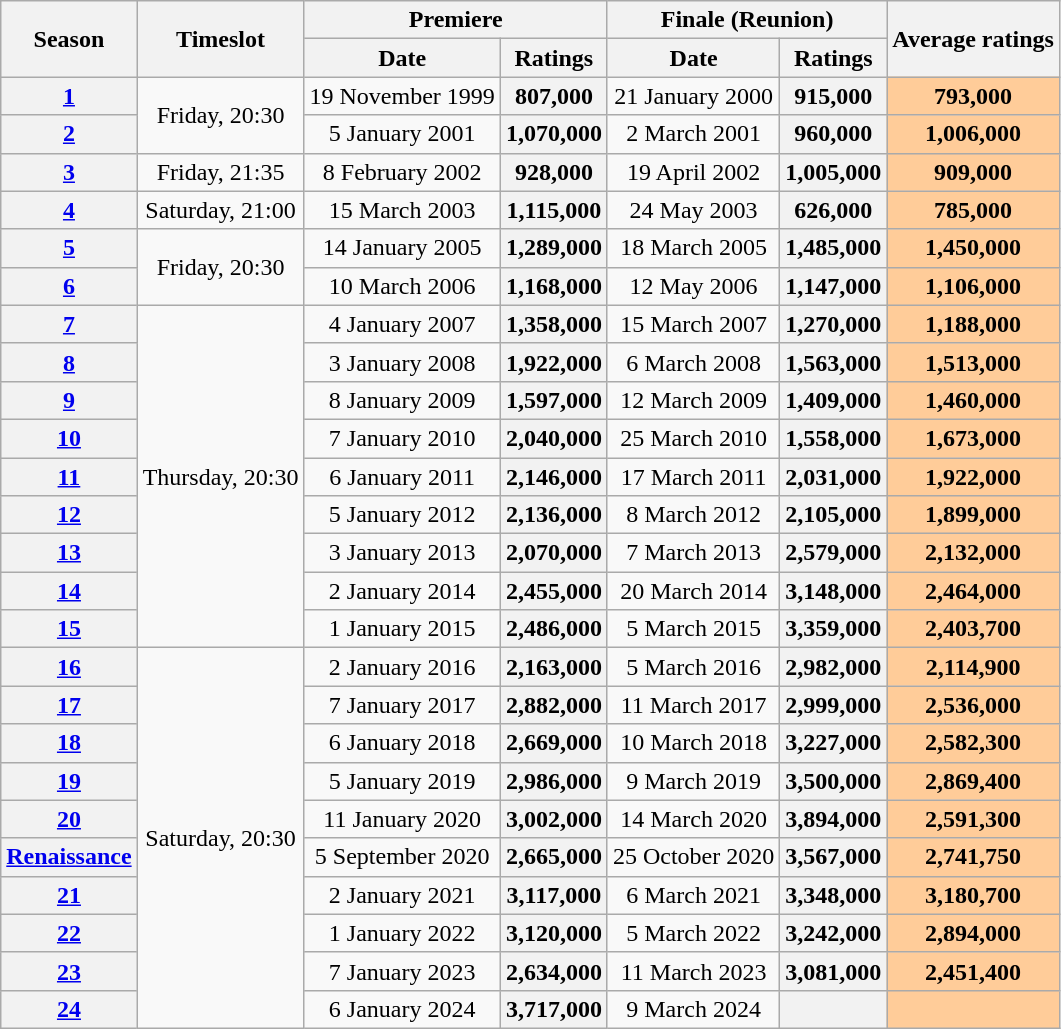<table class="wikitable" style="text-align:center;">
<tr>
<th rowspan="2">Season</th>
<th rowspan="2">Timeslot</th>
<th colspan=2>Premiere</th>
<th colspan=2>Finale (Reunion)</th>
<th background:#ffdead;" rowspan="2">Average ratings</th>
</tr>
<tr>
<th>Date</th>
<th font-size:smaller; line-height:100%;">Ratings</th>
<th>Date</th>
<th font-size:smaller; line-height:100%;">Ratings</th>
</tr>
<tr>
<th><a href='#'><strong>1</strong></a></th>
<td rowspan="2">Friday, 20:30</td>
<td>19 November 1999</td>
<th>807,000</th>
<td>21 January 2000</td>
<th>915,000</th>
<th style="background:#fc9;">793,000</th>
</tr>
<tr>
<th><a href='#'><strong>2</strong></a></th>
<td>5 January 2001</td>
<th>1,070,000</th>
<td>2 March 2001</td>
<th>960,000</th>
<th style="background:#fc9;">1,006,000</th>
</tr>
<tr>
<th><a href='#'><strong>3</strong></a></th>
<td>Friday, 21:35</td>
<td>8 February 2002</td>
<th>928,000</th>
<td>19 April 2002</td>
<th>1,005,000</th>
<th style="background:#fc9;">909,000</th>
</tr>
<tr>
<th><a href='#'><strong>4</strong></a></th>
<td>Saturday, 21:00</td>
<td>15 March 2003</td>
<th>1,115,000</th>
<td>24 May 2003</td>
<th>626,000</th>
<th style="background:#fc9;">785,000</th>
</tr>
<tr>
<th><a href='#'><strong>5</strong></a></th>
<td rowspan="2">Friday, 20:30</td>
<td>14 January 2005</td>
<th>1,289,000</th>
<td>18 March 2005</td>
<th>1,485,000</th>
<th style="background:#fc9;">1,450,000</th>
</tr>
<tr>
<th><a href='#'><strong>6</strong></a></th>
<td>10 March 2006</td>
<th>1,168,000</th>
<td>12 May 2006</td>
<th>1,147,000</th>
<th style="background:#fc9;">1,106,000</th>
</tr>
<tr>
<th><a href='#'><strong>7</strong></a></th>
<td rowspan="9">Thursday, 20:30</td>
<td>4 January 2007</td>
<th>1,358,000</th>
<td>15 March 2007</td>
<th>1,270,000</th>
<th style="background:#fc9;">1,188,000</th>
</tr>
<tr>
<th><a href='#'><strong>8</strong></a></th>
<td>3 January 2008</td>
<th>1,922,000</th>
<td>6 March 2008</td>
<th>1,563,000</th>
<th style="background:#fc9;">1,513,000</th>
</tr>
<tr>
<th><a href='#'><strong>9</strong></a></th>
<td>8 January 2009</td>
<th>1,597,000</th>
<td>12 March 2009</td>
<th>1,409,000</th>
<th style="background:#fc9;">1,460,000</th>
</tr>
<tr>
<th><a href='#'><strong>10</strong></a></th>
<td>7 January 2010</td>
<th>2,040,000</th>
<td>25 March 2010</td>
<th>1,558,000</th>
<th style="background:#fc9;">1,673,000</th>
</tr>
<tr>
<th><a href='#'><strong>11</strong></a></th>
<td>6 January 2011</td>
<th>2,146,000</th>
<td>17 March 2011</td>
<th>2,031,000</th>
<th style="background:#fc9;">1,922,000</th>
</tr>
<tr>
<th><a href='#'><strong>12</strong></a></th>
<td>5 January 2012</td>
<th>2,136,000</th>
<td>8 March 2012</td>
<th>2,105,000</th>
<th style="background:#fc9;">1,899,000</th>
</tr>
<tr>
<th><a href='#'><strong>13</strong></a></th>
<td>3 January 2013</td>
<th>2,070,000</th>
<td>7 March 2013</td>
<th>2,579,000</th>
<th style="background:#fc9;">2,132,000</th>
</tr>
<tr>
<th><a href='#'><strong>14</strong></a></th>
<td>2 January 2014</td>
<th>2,455,000</th>
<td>20 March 2014</td>
<th>3,148,000</th>
<th style="background:#fc9;">2,464,000</th>
</tr>
<tr>
<th><a href='#'><strong>15</strong></a></th>
<td>1 January 2015</td>
<th>2,486,000</th>
<td>5 March 2015</td>
<th>3,359,000</th>
<th style="background:#fc9;">2,403,700</th>
</tr>
<tr>
<th><a href='#'><strong>16</strong></a></th>
<td rowspan="10">Saturday, 20:30</td>
<td>2 January 2016</td>
<th>2,163,000</th>
<td>5 March 2016</td>
<th>2,982,000</th>
<th style="background:#fc9;">2,114,900</th>
</tr>
<tr>
<th><a href='#'><strong>17</strong></a></th>
<td>7 January 2017</td>
<th>2,882,000</th>
<td>11 March 2017</td>
<th>2,999,000</th>
<th style="background:#fc9;">2,536,000</th>
</tr>
<tr>
<th><a href='#'><strong>18</strong></a></th>
<td>6 January 2018</td>
<th>2,669,000</th>
<td>10 March 2018</td>
<th>3,227,000</th>
<th style="background:#fc9;">2,582,300</th>
</tr>
<tr>
<th><a href='#'><strong>19</strong></a></th>
<td>5 January 2019</td>
<th>2,986,000</th>
<td>9 March 2019</td>
<th>3,500,000</th>
<th style="background:#fc9;">2,869,400</th>
</tr>
<tr>
<th><a href='#'><strong>20</strong></a></th>
<td>11 January 2020</td>
<th>3,002,000</th>
<td>14 March 2020</td>
<th>3,894,000</th>
<th style="background:#fc9;">2,591,300</th>
</tr>
<tr>
<th><a href='#'><strong>Renaissance</strong></a></th>
<td>5 September 2020</td>
<th>2,665,000</th>
<td>25 October 2020</td>
<th>3,567,000</th>
<th style="background:#fc9;">2,741,750</th>
</tr>
<tr>
<th><a href='#'><strong>21</strong></a></th>
<td>2 January 2021</td>
<th>3,117,000</th>
<td>6 March 2021</td>
<th>3,348,000</th>
<th style="background:#fc9;">3,180,700</th>
</tr>
<tr>
<th><a href='#'><strong>22</strong></a></th>
<td>1 January 2022</td>
<th>3,120,000</th>
<td>5 March 2022</td>
<th>3,242,000</th>
<th style="background:#fc9;">2,894,000</th>
</tr>
<tr>
<th><a href='#'><strong>23</strong></a></th>
<td>7 January 2023</td>
<th>2,634,000</th>
<td>11 March 2023</td>
<th>3,081,000</th>
<th style="background:#fc9;">2,451,400</th>
</tr>
<tr>
<th><a href='#'><strong>24</strong></a></th>
<td>6 January 2024</td>
<th>3,717,000</th>
<td>9 March 2024</td>
<th></th>
<th style="background:#fc9;"></th>
</tr>
</table>
